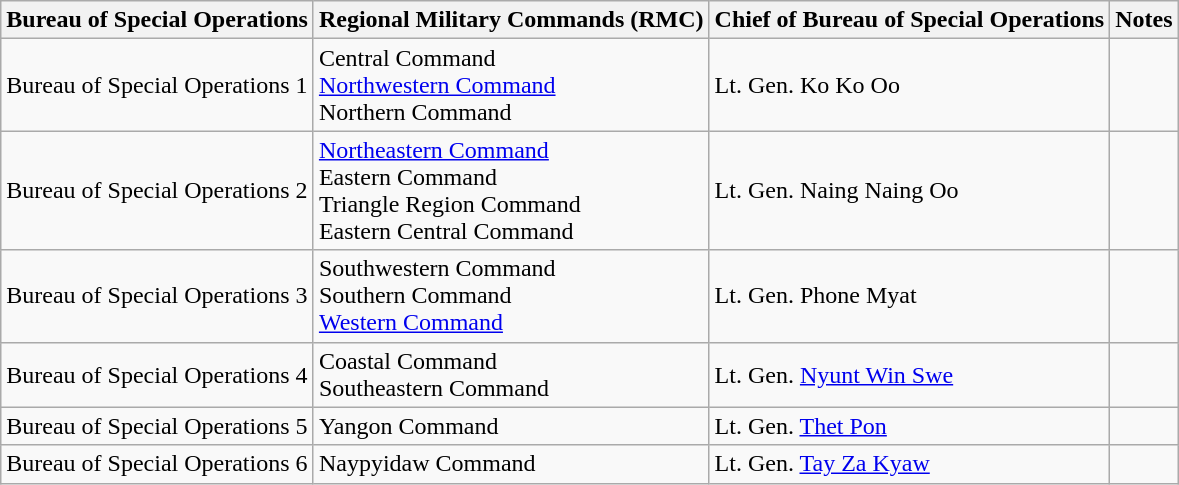<table class="wikitable">
<tr>
<th>Bureau of Special Operations</th>
<th>Regional Military Commands (RMC)</th>
<th>Chief of Bureau of Special Operations</th>
<th>Notes</th>
</tr>
<tr>
<td>Bureau of Special Operations 1</td>
<td>Central Command<br> <a href='#'>Northwestern Command</a><br>Northern Command</td>
<td>Lt. Gen. Ko Ko Oo</td>
<td></td>
</tr>
<tr>
<td>Bureau of Special Operations 2</td>
<td><a href='#'>Northeastern Command</a><br>Eastern Command<br>Triangle Region Command<br>Eastern Central Command</td>
<td>Lt. Gen. Naing Naing Oo</td>
<td></td>
</tr>
<tr>
<td>Bureau of Special Operations 3</td>
<td>Southwestern Command<br>Southern Command<br><a href='#'>Western Command</a></td>
<td>Lt. Gen. Phone Myat</td>
<td></td>
</tr>
<tr>
<td>Bureau of Special Operations 4</td>
<td>Coastal Command<br>Southeastern Command</td>
<td>Lt. Gen. <a href='#'>Nyunt Win Swe</a></td>
<td></td>
</tr>
<tr>
<td>Bureau of Special Operations 5</td>
<td>Yangon Command</td>
<td>Lt. Gen. <a href='#'>Thet Pon</a></td>
<td></td>
</tr>
<tr>
<td>Bureau of Special Operations 6</td>
<td>Naypyidaw Command</td>
<td>Lt. Gen. <a href='#'>Tay Za Kyaw</a></td>
<td></td>
</tr>
</table>
